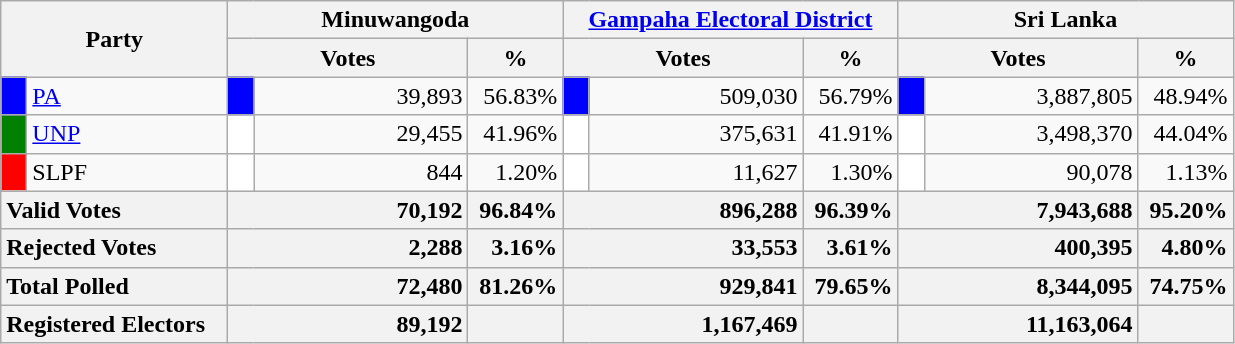<table class="wikitable">
<tr>
<th colspan="2" width="144px"rowspan="2">Party</th>
<th colspan="3" width="216px">Minuwangoda</th>
<th colspan="3" width="216px"><a href='#'>Gampaha Electoral District</a></th>
<th colspan="3" width="216px">Sri Lanka</th>
</tr>
<tr>
<th colspan="2" width="144px">Votes</th>
<th>%</th>
<th colspan="2" width="144px">Votes</th>
<th>%</th>
<th colspan="2" width="144px">Votes</th>
<th>%</th>
</tr>
<tr>
<td style="background-color:blue;" width="10px"></td>
<td style="text-align:left;"><a href='#'>PA</a></td>
<td style="background-color:blue;" width="10px"></td>
<td style="text-align:right;">39,893</td>
<td style="text-align:right;">56.83%</td>
<td style="background-color:blue;" width="10px"></td>
<td style="text-align:right;">509,030</td>
<td style="text-align:right;">56.79%</td>
<td style="background-color:blue;" width="10px"></td>
<td style="text-align:right;">3,887,805</td>
<td style="text-align:right;">48.94%</td>
</tr>
<tr>
<td style="background-color:green;" width="10px"></td>
<td style="text-align:left;"><a href='#'>UNP</a></td>
<td style="background-color:white;" width="10px"></td>
<td style="text-align:right;">29,455</td>
<td style="text-align:right;">41.96%</td>
<td style="background-color:white;" width="10px"></td>
<td style="text-align:right;">375,631</td>
<td style="text-align:right;">41.91%</td>
<td style="background-color:white;" width="10px"></td>
<td style="text-align:right;">3,498,370</td>
<td style="text-align:right;">44.04%</td>
</tr>
<tr>
<td style="background-color:red;" width="10px"></td>
<td style="text-align:left;">SLPF</td>
<td style="background-color:white;" width="10px"></td>
<td style="text-align:right;">844</td>
<td style="text-align:right;">1.20%</td>
<td style="background-color:white;" width="10px"></td>
<td style="text-align:right;">11,627</td>
<td style="text-align:right;">1.30%</td>
<td style="background-color:white;" width="10px"></td>
<td style="text-align:right;">90,078</td>
<td style="text-align:right;">1.13%</td>
</tr>
<tr>
<th colspan="2" width="144px"style="text-align:left;">Valid Votes</th>
<th style="text-align:right;"colspan="2" width="144px">70,192</th>
<th style="text-align:right;">96.84%</th>
<th style="text-align:right;"colspan="2" width="144px">896,288</th>
<th style="text-align:right;">96.39%</th>
<th style="text-align:right;"colspan="2" width="144px">7,943,688</th>
<th style="text-align:right;">95.20%</th>
</tr>
<tr>
<th colspan="2" width="144px"style="text-align:left;">Rejected Votes</th>
<th style="text-align:right;"colspan="2" width="144px">2,288</th>
<th style="text-align:right;">3.16%</th>
<th style="text-align:right;"colspan="2" width="144px">33,553</th>
<th style="text-align:right;">3.61%</th>
<th style="text-align:right;"colspan="2" width="144px">400,395</th>
<th style="text-align:right;">4.80%</th>
</tr>
<tr>
<th colspan="2" width="144px"style="text-align:left;">Total Polled</th>
<th style="text-align:right;"colspan="2" width="144px">72,480</th>
<th style="text-align:right;">81.26%</th>
<th style="text-align:right;"colspan="2" width="144px">929,841</th>
<th style="text-align:right;">79.65%</th>
<th style="text-align:right;"colspan="2" width="144px">8,344,095</th>
<th style="text-align:right;">74.75%</th>
</tr>
<tr>
<th colspan="2" width="144px"style="text-align:left;">Registered Electors</th>
<th style="text-align:right;"colspan="2" width="144px">89,192</th>
<th></th>
<th style="text-align:right;"colspan="2" width="144px">1,167,469</th>
<th></th>
<th style="text-align:right;"colspan="2" width="144px">11,163,064</th>
<th></th>
</tr>
</table>
